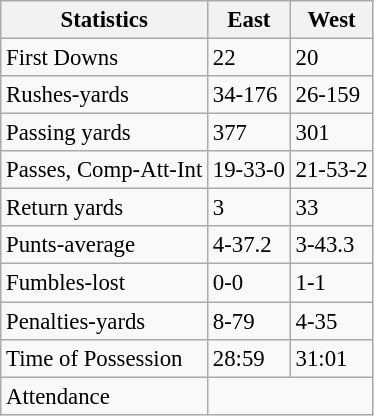<table class="wikitable" style="font-size: 95%;">
<tr>
<th>Statistics</th>
<th>East</th>
<th>West</th>
</tr>
<tr>
<td>First Downs</td>
<td>22</td>
<td>20</td>
</tr>
<tr>
<td>Rushes-yards</td>
<td>34-176</td>
<td>26-159</td>
</tr>
<tr>
<td>Passing yards</td>
<td>377</td>
<td>301</td>
</tr>
<tr>
<td>Passes, Comp-Att-Int</td>
<td>19-33-0</td>
<td>21-53-2</td>
</tr>
<tr>
<td>Return yards</td>
<td>3</td>
<td>33</td>
</tr>
<tr>
<td>Punts-average</td>
<td>4-37.2</td>
<td>3-43.3</td>
</tr>
<tr>
<td>Fumbles-lost</td>
<td>0-0</td>
<td>1-1</td>
</tr>
<tr>
<td>Penalties-yards</td>
<td>8-79</td>
<td>4-35</td>
</tr>
<tr>
<td>Time of Possession</td>
<td>28:59</td>
<td>31:01</td>
</tr>
<tr>
<td>Attendance</td>
<td colspan=2></td>
</tr>
</table>
